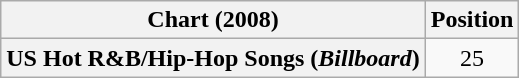<table class="wikitable plainrowheaders" style="text-align:center">
<tr>
<th scope="col">Chart (2008)</th>
<th scope="col">Position</th>
</tr>
<tr>
<th scope="row">US Hot R&B/Hip-Hop Songs (<em>Billboard</em>)</th>
<td>25</td>
</tr>
</table>
